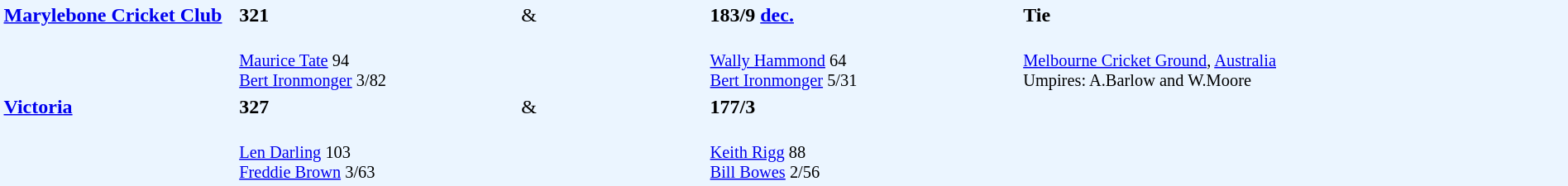<table width="100%" style="background: #EBF5FF">
<tr>
<td width="15%" valign="top" rowspan="2"><strong><a href='#'>Marylebone Cricket Club</a></strong></td>
<td width="18%"><strong>321</strong></td>
<td width="12%">&</td>
<td width="20%"><strong>183/9 <a href='#'>dec.</a></strong></td>
<td width="35%"><strong>Tie</strong></td>
</tr>
<tr>
<td style="font-size: 85%;" valign="top"><br><a href='#'>Maurice Tate</a> 94<br>
<a href='#'>Bert Ironmonger</a> 3/82</td>
<td></td>
<td style="font-size: 85%;"><br><a href='#'>Wally Hammond</a> 64<br>
<a href='#'>Bert Ironmonger</a> 5/31</td>
<td valign="top" style="font-size: 85%;" rowspan="3"><br><a href='#'>Melbourne Cricket Ground</a>, <a href='#'>Australia</a><br>
Umpires: A.Barlow and W.Moore</td>
</tr>
<tr>
<td valign="top" rowspan="2"><strong><a href='#'>Victoria</a></strong></td>
<td><strong>327</strong></td>
<td>&</td>
<td><strong>177/3</strong></td>
</tr>
<tr>
<td style="font-size: 85%;"><br><a href='#'>Len Darling</a> 103<br>
<a href='#'>Freddie Brown</a> 3/63</td>
<td></td>
<td valign="top" style="font-size: 85%;"><br><a href='#'>Keith Rigg</a> 88<br>
<a href='#'>Bill Bowes</a> 2/56</td>
</tr>
</table>
